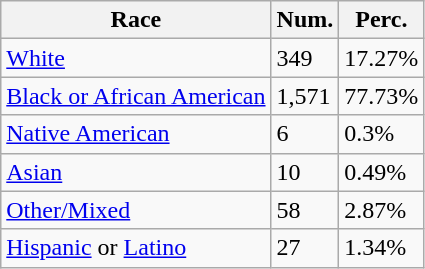<table class="wikitable">
<tr>
<th>Race</th>
<th>Num.</th>
<th>Perc.</th>
</tr>
<tr>
<td><a href='#'>White</a></td>
<td>349</td>
<td>17.27%</td>
</tr>
<tr>
<td><a href='#'>Black or African American</a></td>
<td>1,571</td>
<td>77.73%</td>
</tr>
<tr>
<td><a href='#'>Native American</a></td>
<td>6</td>
<td>0.3%</td>
</tr>
<tr>
<td><a href='#'>Asian</a></td>
<td>10</td>
<td>0.49%</td>
</tr>
<tr>
<td><a href='#'>Other/Mixed</a></td>
<td>58</td>
<td>2.87%</td>
</tr>
<tr>
<td><a href='#'>Hispanic</a> or <a href='#'>Latino</a></td>
<td>27</td>
<td>1.34%</td>
</tr>
</table>
